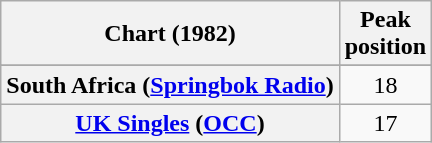<table class="wikitable sortable plainrowheaders">
<tr>
<th>Chart (1982)</th>
<th>Peak<br>position</th>
</tr>
<tr>
</tr>
<tr>
<th scope="row">South Africa (<a href='#'>Springbok Radio</a>)</th>
<td style="text-align:center;">18</td>
</tr>
<tr>
<th scope="row"><a href='#'>UK Singles</a> (<a href='#'>OCC</a>)</th>
<td style="text-align:center;">17</td>
</tr>
</table>
